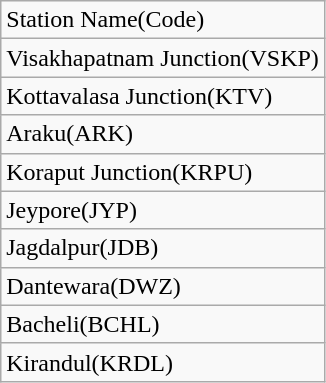<table class="wikitable">
<tr>
<td colspan="3">Station Name(Code)</td>
</tr>
<tr>
<td colspan="3">Visakhapatnam Junction(VSKP)</td>
</tr>
<tr>
<td colspan="3">Kottavalasa Junction(KTV)</td>
</tr>
<tr>
<td colspan="3">Araku(ARK)</td>
</tr>
<tr>
<td colspan="3">Koraput Junction(KRPU)</td>
</tr>
<tr>
<td colspan="3">Jeypore(JYP)</td>
</tr>
<tr>
<td colspan="3">Jagdalpur(JDB)</td>
</tr>
<tr>
<td colspan="3">Dantewara(DWZ)</td>
</tr>
<tr>
<td colspan="3">Bacheli(BCHL)</td>
</tr>
<tr>
<td colspan="3">Kirandul(KRDL)</td>
</tr>
</table>
